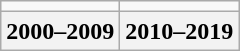<table class="wikitable">
<tr>
<td></td>
<td></td>
</tr>
<tr>
<th>2000–2009</th>
<th>2010–2019</th>
</tr>
</table>
